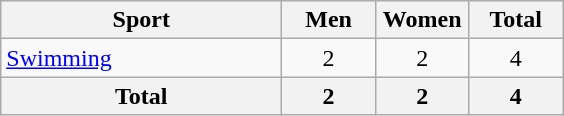<table class="wikitable sortable" style="text-align:center;">
<tr>
<th width=180>Sport</th>
<th width=55>Men</th>
<th width=55>Women</th>
<th width=55>Total</th>
</tr>
<tr>
<td align=left><a href='#'>Swimming</a></td>
<td>2</td>
<td>2</td>
<td>4</td>
</tr>
<tr>
<th>Total</th>
<th>2</th>
<th>2</th>
<th>4</th>
</tr>
</table>
